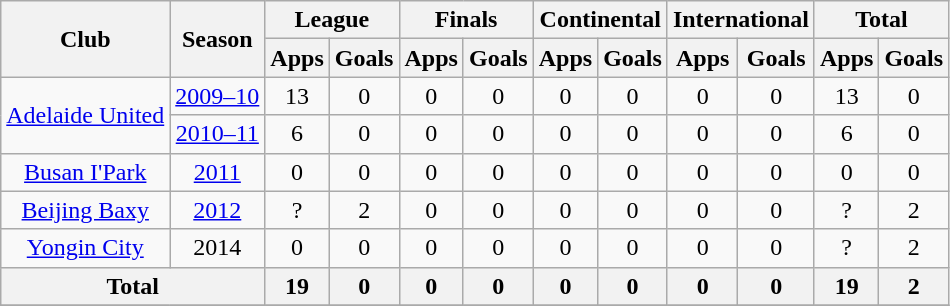<table class="wikitable" style="text-align: center;">
<tr>
<th rowspan="2">Club</th>
<th rowspan="2">Season</th>
<th colspan="2">League</th>
<th colspan="2">Finals</th>
<th colspan="2">Continental</th>
<th colspan="2">International</th>
<th colspan="2">Total</th>
</tr>
<tr>
<th>Apps</th>
<th>Goals</th>
<th>Apps</th>
<th>Goals</th>
<th>Apps</th>
<th>Goals</th>
<th>Apps</th>
<th>Goals</th>
<th>Apps</th>
<th>Goals</th>
</tr>
<tr>
<td rowspan="2" valign="center"><a href='#'>Adelaide United</a></td>
<td><a href='#'>2009–10</a></td>
<td>13</td>
<td>0</td>
<td>0</td>
<td>0</td>
<td>0</td>
<td>0</td>
<td>0</td>
<td>0</td>
<td>13</td>
<td>0</td>
</tr>
<tr>
<td><a href='#'>2010–11</a></td>
<td>6</td>
<td>0</td>
<td>0</td>
<td>0</td>
<td>0</td>
<td>0</td>
<td>0</td>
<td>0</td>
<td>6</td>
<td>0</td>
</tr>
<tr>
<td rowspan="1" valign="center"><a href='#'>Busan I'Park</a></td>
<td><a href='#'>2011</a></td>
<td>0</td>
<td>0</td>
<td>0</td>
<td>0</td>
<td>0</td>
<td>0</td>
<td>0</td>
<td>0</td>
<td>0</td>
<td>0</td>
</tr>
<tr>
<td rowspan="1" valign="center"><a href='#'>Beijing Baxy</a></td>
<td><a href='#'>2012</a></td>
<td>?</td>
<td>2</td>
<td>0</td>
<td>0</td>
<td>0</td>
<td>0</td>
<td>0</td>
<td>0</td>
<td>?</td>
<td>2</td>
</tr>
<tr>
<td rowspan="1" valign="center"><a href='#'>Yongin City</a></td>
<td>2014</td>
<td>0</td>
<td>0</td>
<td>0</td>
<td>0</td>
<td>0</td>
<td>0</td>
<td>0</td>
<td>0</td>
<td>?</td>
<td>2</td>
</tr>
<tr>
<th colspan="2">Total</th>
<th>19</th>
<th>0</th>
<th>0</th>
<th>0</th>
<th>0</th>
<th>0</th>
<th>0</th>
<th>0</th>
<th>19</th>
<th>2</th>
</tr>
<tr>
</tr>
</table>
